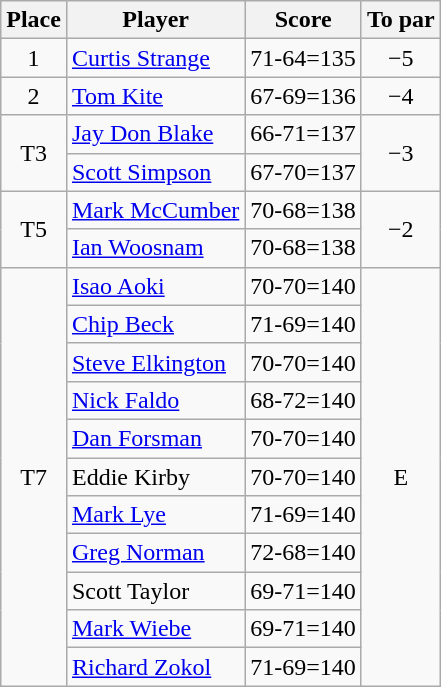<table class="wikitable">
<tr>
<th>Place</th>
<th>Player</th>
<th>Score</th>
<th>To par</th>
</tr>
<tr>
<td align=center>1</td>
<td> <a href='#'>Curtis Strange</a></td>
<td align=center>71-64=135</td>
<td align=center>−5</td>
</tr>
<tr>
<td align=center>2</td>
<td> <a href='#'>Tom Kite</a></td>
<td align=center>67-69=136</td>
<td align=center>−4</td>
</tr>
<tr>
<td rowspan="2" align=center>T3</td>
<td> <a href='#'>Jay Don Blake</a></td>
<td align=center>66-71=137</td>
<td rowspan="2" align=center>−3</td>
</tr>
<tr>
<td> <a href='#'>Scott Simpson</a></td>
<td align=center>67-70=137</td>
</tr>
<tr>
<td rowspan="2" align=center>T5</td>
<td> <a href='#'>Mark McCumber</a></td>
<td align=center>70-68=138</td>
<td rowspan="2" align=center>−2</td>
</tr>
<tr>
<td> <a href='#'>Ian Woosnam</a></td>
<td align=center>70-68=138</td>
</tr>
<tr>
<td rowspan="11" align=center>T7</td>
<td> <a href='#'>Isao Aoki</a></td>
<td align=center>70-70=140</td>
<td rowspan="11" align=center>E</td>
</tr>
<tr>
<td> <a href='#'>Chip Beck</a></td>
<td align=center>71-69=140</td>
</tr>
<tr>
<td> <a href='#'>Steve Elkington</a></td>
<td align=center>70-70=140</td>
</tr>
<tr>
<td> <a href='#'>Nick Faldo</a></td>
<td align=center>68-72=140</td>
</tr>
<tr>
<td> <a href='#'>Dan Forsman</a></td>
<td align=center>70-70=140</td>
</tr>
<tr>
<td> Eddie Kirby</td>
<td align=center>70-70=140</td>
</tr>
<tr>
<td> <a href='#'>Mark Lye</a></td>
<td align=center>71-69=140</td>
</tr>
<tr>
<td> <a href='#'>Greg Norman</a></td>
<td align=center>72-68=140</td>
</tr>
<tr>
<td> Scott Taylor</td>
<td align=center>69-71=140</td>
</tr>
<tr>
<td> <a href='#'>Mark Wiebe</a></td>
<td align=center>69-71=140</td>
</tr>
<tr>
<td> <a href='#'>Richard Zokol</a></td>
<td align=center>71-69=140</td>
</tr>
</table>
